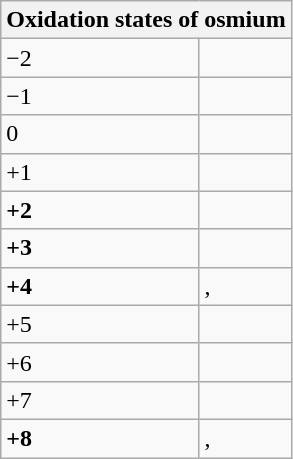<table class="wikitable">
<tr>
<th colspan=2>Oxidation states of osmium</th>
</tr>
<tr>
<td>−2</td>
<td></td>
</tr>
<tr>
<td>−1</td>
<td></td>
</tr>
<tr>
<td>0</td>
<td><a href='#'></a></td>
</tr>
<tr>
<td>+1</td>
<td></td>
</tr>
<tr>
<td><strong>+2</strong></td>
<td></td>
</tr>
<tr>
<td><strong>+3</strong></td>
<td></td>
</tr>
<tr>
<td><strong>+4</strong></td>
<td><a href='#'></a>, <a href='#'></a></td>
</tr>
<tr>
<td>+5</td>
<td></td>
</tr>
<tr>
<td>+6</td>
<td><a href='#'></a></td>
</tr>
<tr>
<td>+7</td>
<td></td>
</tr>
<tr>
<td><strong>+8</strong></td>
<td><a href='#'></a>, </td>
</tr>
</table>
